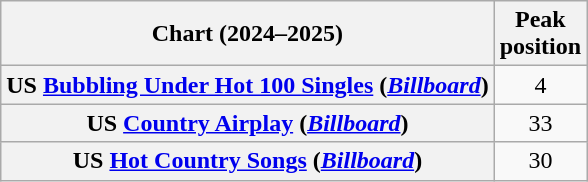<table class="wikitable sortable plainrowheaders" style="text-align:center">
<tr>
<th scope="col">Chart (2024–2025)</th>
<th scope="col">Peak<br>position</th>
</tr>
<tr>
<th scope="row">US <a href='#'>Bubbling Under Hot 100 Singles</a> (<em><a href='#'>Billboard</a></em>)</th>
<td>4</td>
</tr>
<tr>
<th scope="row">US <a href='#'>Country Airplay</a> (<em><a href='#'>Billboard</a></em>)</th>
<td>33</td>
</tr>
<tr>
<th scope="row">US <a href='#'>Hot Country Songs</a> (<em><a href='#'>Billboard</a></em>)</th>
<td>30</td>
</tr>
</table>
